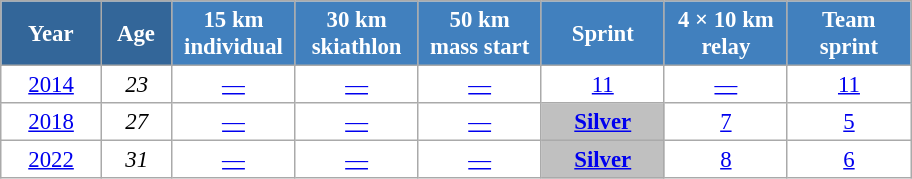<table class="wikitable" style="font-size:95%; text-align:center; border:grey solid 1px; border-collapse:collapse; background:#ffffff;">
<tr>
<th style="background-color:#369; color:white; width:60px;"> Year </th>
<th style="background-color:#369; color:white; width:40px;"> Age </th>
<th style="background-color:#4180be; color:white; width:75px;"> 15 km <br> individual </th>
<th style="background-color:#4180be; color:white; width:75px;"> 30 km <br> skiathlon </th>
<th style="background-color:#4180be; color:white; width:75px;"> 50 km <br> mass start </th>
<th style="background-color:#4180be; color:white; width:75px;"> Sprint </th>
<th style="background-color:#4180be; color:white; width:75px;"> 4 × 10 km <br> relay </th>
<th style="background-color:#4180be; color:white; width:75px;"> Team <br> sprint </th>
</tr>
<tr>
<td><a href='#'>2014</a></td>
<td><em>23</em></td>
<td><a href='#'>—</a></td>
<td><a href='#'>—</a></td>
<td><a href='#'>—</a></td>
<td><a href='#'>11</a></td>
<td><a href='#'>—</a></td>
<td><a href='#'>11</a></td>
</tr>
<tr>
<td><a href='#'>2018</a></td>
<td><em>27</em></td>
<td><a href='#'>—</a></td>
<td><a href='#'>—</a></td>
<td><a href='#'>—</a></td>
<td bgcolor="silver"><a href='#'><strong>Silver</strong></a></td>
<td><a href='#'>7</a></td>
<td><a href='#'>5</a></td>
</tr>
<tr>
<td><a href='#'>2022</a></td>
<td><em>31</em></td>
<td><a href='#'>—</a></td>
<td><a href='#'>—</a></td>
<td><a href='#'>—</a></td>
<td bgcolor="silver"><a href='#'><strong>Silver</strong></a></td>
<td><a href='#'>8</a></td>
<td><a href='#'>6</a></td>
</tr>
</table>
